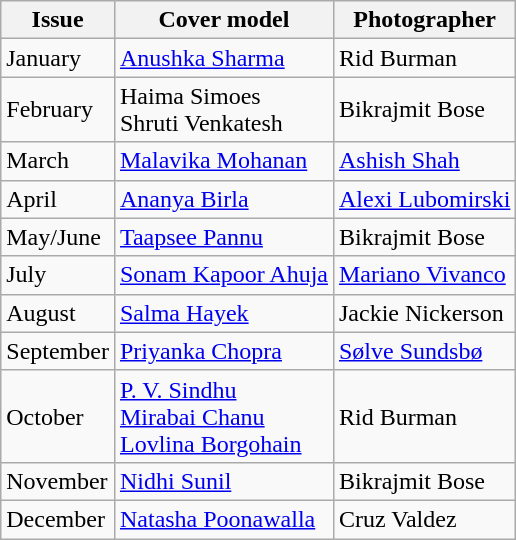<table class="sortable wikitable">
<tr>
<th>Issue</th>
<th>Cover model</th>
<th>Photographer</th>
</tr>
<tr>
<td>January</td>
<td><a href='#'>Anushka Sharma</a></td>
<td>Rid Burman</td>
</tr>
<tr>
<td>February</td>
<td>Haima Simoes <br> Shruti Venkatesh</td>
<td>Bikrajmit Bose</td>
</tr>
<tr>
<td>March</td>
<td><a href='#'>Malavika Mohanan</a></td>
<td><a href='#'>Ashish Shah</a></td>
</tr>
<tr>
<td>April</td>
<td><a href='#'>Ananya Birla</a></td>
<td><a href='#'>Alexi Lubomirski</a></td>
</tr>
<tr>
<td>May/June</td>
<td><a href='#'>Taapsee Pannu</a></td>
<td>Bikrajmit Bose</td>
</tr>
<tr>
<td>July</td>
<td><a href='#'>Sonam Kapoor Ahuja</a></td>
<td><a href='#'>Mariano Vivanco</a></td>
</tr>
<tr>
<td>August</td>
<td><a href='#'>Salma Hayek</a></td>
<td>Jackie Nickerson</td>
</tr>
<tr>
<td>September</td>
<td><a href='#'>Priyanka Chopra</a></td>
<td><a href='#'>Sølve Sundsbø</a></td>
</tr>
<tr>
<td>October</td>
<td><a href='#'>P. V. Sindhu</a> <br> <a href='#'>Mirabai Chanu</a> <br> <a href='#'>Lovlina Borgohain</a></td>
<td>Rid Burman</td>
</tr>
<tr>
<td>November</td>
<td><a href='#'>Nidhi Sunil</a></td>
<td>Bikrajmit Bose</td>
</tr>
<tr>
<td>December</td>
<td><a href='#'>Natasha Poonawalla</a></td>
<td>Cruz Valdez</td>
</tr>
</table>
